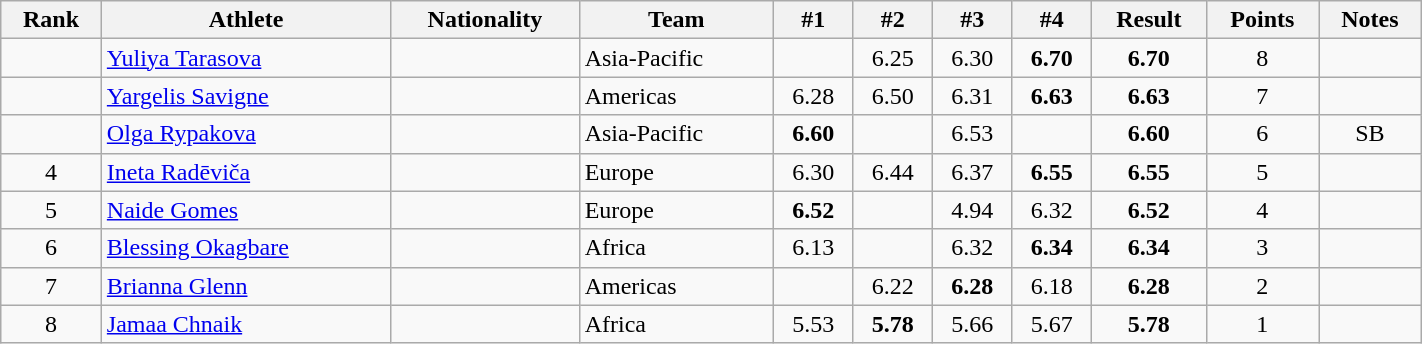<table class="wikitable sortable" style="text-align:center"  width="75%">
<tr>
<th>Rank</th>
<th>Athlete</th>
<th>Nationality</th>
<th>Team</th>
<th>#1</th>
<th>#2</th>
<th>#3</th>
<th>#4</th>
<th>Result</th>
<th>Points</th>
<th>Notes</th>
</tr>
<tr>
<td></td>
<td align="left"><a href='#'>Yuliya Tarasova</a></td>
<td align=left></td>
<td align=left>Asia-Pacific</td>
<td></td>
<td>6.25</td>
<td>6.30</td>
<td><strong>6.70</strong></td>
<td><strong>6.70</strong></td>
<td>8</td>
<td></td>
</tr>
<tr>
<td></td>
<td align="left"><a href='#'>Yargelis Savigne</a></td>
<td align=left></td>
<td align=left>Americas</td>
<td>6.28</td>
<td>6.50</td>
<td>6.31</td>
<td><strong>6.63</strong></td>
<td><strong>6.63</strong></td>
<td>7</td>
<td></td>
</tr>
<tr>
<td></td>
<td align="left"><a href='#'>Olga Rypakova</a></td>
<td align=left></td>
<td align=left>Asia-Pacific</td>
<td><strong>6.60</strong></td>
<td></td>
<td>6.53</td>
<td></td>
<td><strong>6.60</strong></td>
<td>6</td>
<td>SB</td>
</tr>
<tr>
<td>4</td>
<td align="left"><a href='#'>Ineta Radēviča</a></td>
<td align=left></td>
<td align=left>Europe</td>
<td>6.30</td>
<td>6.44</td>
<td>6.37</td>
<td><strong>6.55</strong></td>
<td><strong>6.55</strong></td>
<td>5</td>
<td></td>
</tr>
<tr>
<td>5</td>
<td align="left"><a href='#'>Naide Gomes</a></td>
<td align=left></td>
<td align=left>Europe</td>
<td><strong>6.52</strong></td>
<td></td>
<td>4.94</td>
<td>6.32</td>
<td><strong>6.52</strong></td>
<td>4</td>
<td></td>
</tr>
<tr>
<td>6</td>
<td align="left"><a href='#'>Blessing Okagbare</a></td>
<td align=left></td>
<td align=left>Africa</td>
<td>6.13</td>
<td></td>
<td>6.32</td>
<td><strong>6.34</strong></td>
<td><strong>6.34</strong></td>
<td>3</td>
<td></td>
</tr>
<tr>
<td>7</td>
<td align="left"><a href='#'>Brianna Glenn</a></td>
<td align=left></td>
<td align=left>Americas</td>
<td></td>
<td>6.22</td>
<td><strong>6.28</strong></td>
<td>6.18</td>
<td><strong>6.28</strong></td>
<td>2</td>
<td></td>
</tr>
<tr>
<td>8</td>
<td align="left"><a href='#'>Jamaa Chnaik</a></td>
<td align=left></td>
<td align=left>Africa</td>
<td>5.53</td>
<td><strong>5.78</strong></td>
<td>5.66</td>
<td>5.67</td>
<td><strong>5.78</strong></td>
<td>1</td>
<td></td>
</tr>
</table>
